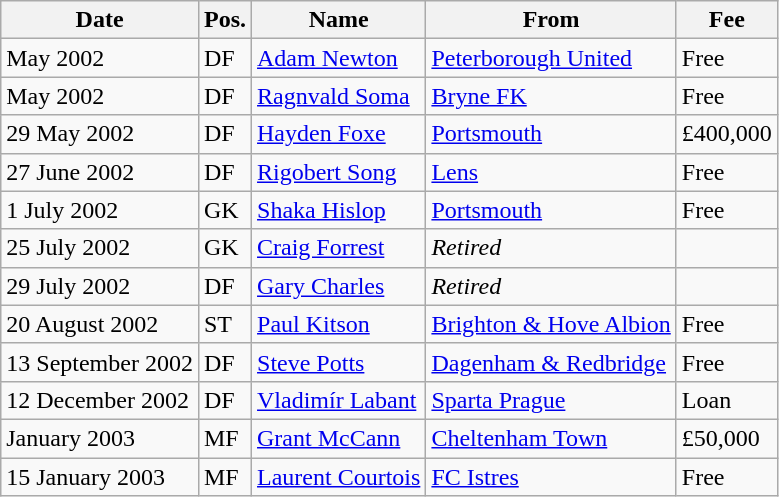<table class="wikitable">
<tr>
<th>Date</th>
<th>Pos.</th>
<th>Name</th>
<th>From</th>
<th>Fee</th>
</tr>
<tr>
<td>May 2002</td>
<td>DF</td>
<td> <a href='#'>Adam Newton</a></td>
<td> <a href='#'>Peterborough United</a></td>
<td>Free</td>
</tr>
<tr>
<td>May 2002</td>
<td>DF</td>
<td> <a href='#'>Ragnvald Soma</a></td>
<td> <a href='#'>Bryne FK</a></td>
<td>Free</td>
</tr>
<tr>
<td>29 May 2002</td>
<td>DF</td>
<td> <a href='#'>Hayden Foxe</a></td>
<td> <a href='#'>Portsmouth</a></td>
<td>£400,000</td>
</tr>
<tr>
<td>27 June 2002</td>
<td>DF</td>
<td> <a href='#'>Rigobert Song</a></td>
<td> <a href='#'>Lens</a></td>
<td>Free</td>
</tr>
<tr>
<td>1 July 2002</td>
<td>GK</td>
<td> <a href='#'>Shaka Hislop</a></td>
<td> <a href='#'>Portsmouth</a></td>
<td>Free</td>
</tr>
<tr>
<td>25 July 2002</td>
<td>GK</td>
<td> <a href='#'>Craig Forrest</a></td>
<td><em>Retired</em></td>
<td></td>
</tr>
<tr>
<td>29 July 2002</td>
<td>DF</td>
<td> <a href='#'>Gary Charles</a></td>
<td><em>Retired</em></td>
<td></td>
</tr>
<tr>
<td>20 August 2002</td>
<td>ST</td>
<td> <a href='#'>Paul Kitson</a></td>
<td> <a href='#'>Brighton & Hove Albion</a></td>
<td>Free</td>
</tr>
<tr>
<td>13 September 2002</td>
<td>DF</td>
<td> <a href='#'>Steve Potts</a></td>
<td> <a href='#'>Dagenham & Redbridge</a></td>
<td>Free</td>
</tr>
<tr>
<td>12 December 2002</td>
<td>DF</td>
<td> <a href='#'>Vladimír Labant</a></td>
<td> <a href='#'>Sparta Prague</a></td>
<td>Loan</td>
</tr>
<tr>
<td>January 2003</td>
<td>MF</td>
<td> <a href='#'>Grant McCann</a></td>
<td> <a href='#'>Cheltenham Town</a></td>
<td>£50,000</td>
</tr>
<tr>
<td>15 January 2003</td>
<td>MF</td>
<td> <a href='#'>Laurent Courtois</a></td>
<td> <a href='#'>FC Istres</a></td>
<td>Free</td>
</tr>
</table>
